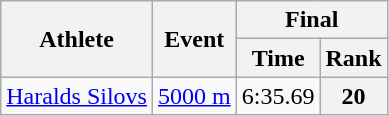<table class=wikitable>
<tr>
<th rowspan="2">Athlete</th>
<th rowspan="2">Event</th>
<th colspan="2">Final</th>
</tr>
<tr>
<th>Time</th>
<th>Rank</th>
</tr>
<tr>
<td><a href='#'>Haralds Silovs</a></td>
<td><a href='#'>5000 m</a></td>
<td align="center">6:35.69</td>
<th>20</th>
</tr>
</table>
